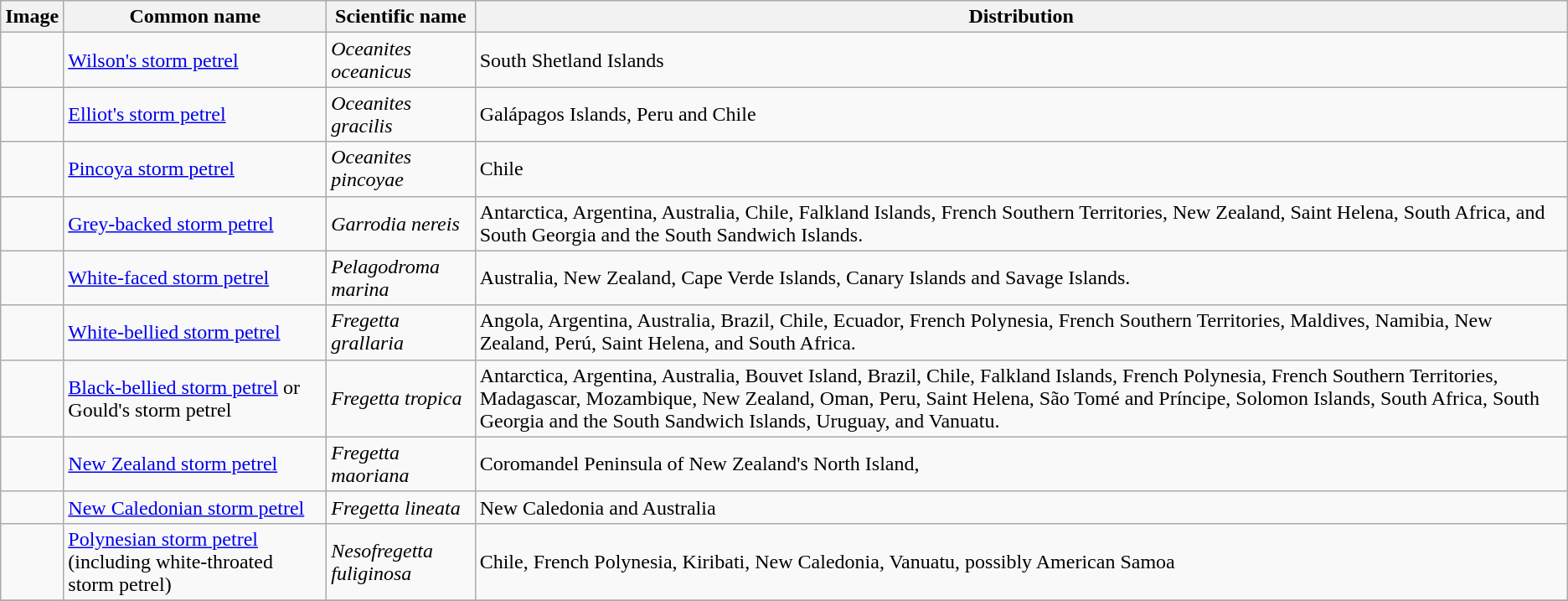<table class="wikitable">
<tr>
<th>Image</th>
<th>Common name</th>
<th>Scientific name</th>
<th>Distribution</th>
</tr>
<tr>
<td></td>
<td><a href='#'>Wilson's storm petrel</a></td>
<td><em>Oceanites oceanicus</em></td>
<td>South Shetland Islands</td>
</tr>
<tr>
<td></td>
<td><a href='#'>Elliot's storm petrel</a></td>
<td><em>Oceanites gracilis</em></td>
<td>Galápagos Islands, Peru and Chile</td>
</tr>
<tr>
<td></td>
<td><a href='#'>Pincoya storm petrel</a></td>
<td><em>Oceanites pincoyae</em></td>
<td>Chile</td>
</tr>
<tr>
<td></td>
<td><a href='#'>Grey-backed storm petrel</a></td>
<td><em>Garrodia nereis</em></td>
<td>Antarctica, Argentina, Australia, Chile, Falkland Islands, French Southern Territories, New Zealand, Saint Helena, South Africa, and South Georgia and the South Sandwich Islands.</td>
</tr>
<tr>
<td></td>
<td><a href='#'>White-faced storm petrel</a></td>
<td><em>Pelagodroma marina</em></td>
<td>Australia, New Zealand, Cape Verde Islands, Canary Islands and Savage Islands.</td>
</tr>
<tr>
<td></td>
<td><a href='#'>White-bellied storm petrel</a></td>
<td><em>Fregetta grallaria</em></td>
<td>Angola, Argentina, Australia, Brazil, Chile, Ecuador, French Polynesia, French Southern Territories, Maldives, Namibia, New Zealand, Perú, Saint Helena, and South Africa.</td>
</tr>
<tr>
<td></td>
<td><a href='#'>Black-bellied storm petrel</a> or Gould's storm petrel</td>
<td><em>Fregetta tropica</em></td>
<td>Antarctica, Argentina, Australia, Bouvet Island, Brazil, Chile, Falkland Islands, French Polynesia, French Southern Territories, Madagascar, Mozambique, New Zealand, Oman, Peru, Saint Helena, São Tomé and Príncipe, Solomon Islands, South Africa, South Georgia and the South Sandwich Islands, Uruguay, and Vanuatu.</td>
</tr>
<tr>
<td></td>
<td><a href='#'>New Zealand storm petrel</a></td>
<td><em>Fregetta maoriana</em></td>
<td>Coromandel Peninsula of New Zealand's North Island,</td>
</tr>
<tr>
<td></td>
<td><a href='#'>New Caledonian storm petrel</a></td>
<td><em>Fregetta lineata</em></td>
<td>New Caledonia and Australia</td>
</tr>
<tr>
<td></td>
<td><a href='#'>Polynesian storm petrel</a> (including white-throated storm petrel)</td>
<td><em>Nesofregetta fuliginosa</em></td>
<td>Chile, French Polynesia, Kiribati, New Caledonia, Vanuatu, possibly American Samoa</td>
</tr>
<tr>
</tr>
</table>
